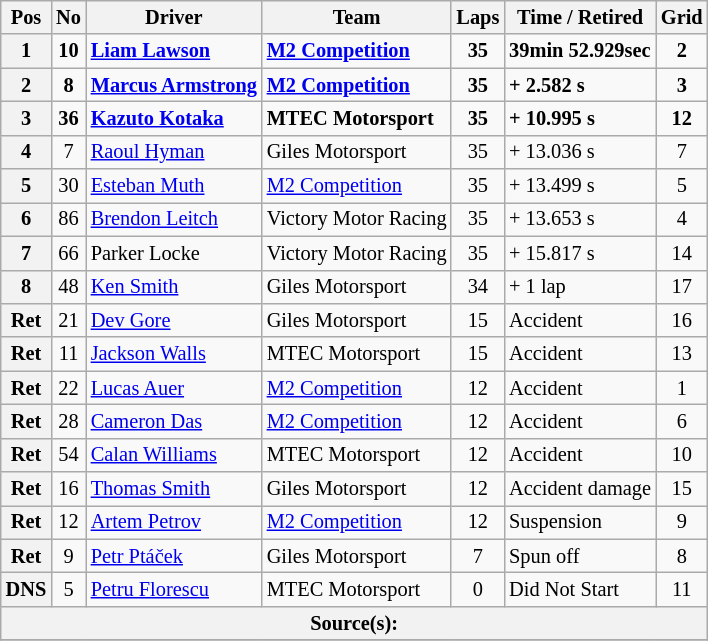<table class="wikitable" style="font-size: 85%;">
<tr>
<th>Pos</th>
<th>No</th>
<th>Driver</th>
<th>Team</th>
<th>Laps</th>
<th>Time / Retired</th>
<th>Grid</th>
</tr>
<tr>
<th>1</th>
<td align="center"><strong>10</strong></td>
<td> <strong><a href='#'>Liam Lawson</a></strong></td>
<td><strong><a href='#'>M2 Competition</a></strong></td>
<td align="center"><strong>35</strong></td>
<td><strong>39min 52.929sec</strong></td>
<td align="center"><strong>2</strong></td>
</tr>
<tr>
<th>2</th>
<td align="center"><strong>8</strong></td>
<td> <strong><a href='#'>Marcus Armstrong</a></strong></td>
<td><strong><a href='#'>M2 Competition</a></strong></td>
<td align="center"><strong>35</strong></td>
<td><strong>+ 2.582 s</strong></td>
<td align="center"><strong>3</strong></td>
</tr>
<tr>
<th>3</th>
<td align="center"><strong>36</strong></td>
<td> <strong><a href='#'>Kazuto Kotaka</a></strong></td>
<td><strong>MTEC Motorsport</strong></td>
<td align="center"><strong>35</strong></td>
<td><strong>+ 10.995 s</strong></td>
<td align="center"><strong>12</strong></td>
</tr>
<tr>
<th>4</th>
<td align="center">7</td>
<td> <a href='#'>Raoul Hyman</a></td>
<td>Giles Motorsport</td>
<td align="center">35</td>
<td>+ 13.036 s</td>
<td align="center">7</td>
</tr>
<tr>
<th>5</th>
<td align="center">30</td>
<td> <a href='#'>Esteban Muth</a></td>
<td><a href='#'>M2 Competition</a></td>
<td align="center">35</td>
<td>+ 13.499 s</td>
<td align="center">5</td>
</tr>
<tr>
<th>6</th>
<td align="center">86</td>
<td> <a href='#'>Brendon Leitch</a></td>
<td>Victory Motor Racing</td>
<td align="center">35</td>
<td>+ 13.653 s</td>
<td align="center">4</td>
</tr>
<tr>
<th>7</th>
<td align="center">66</td>
<td> Parker Locke</td>
<td>Victory Motor Racing</td>
<td align="center">35</td>
<td>+ 15.817 s</td>
<td align="center">14</td>
</tr>
<tr>
<th>8</th>
<td align="center">48</td>
<td> <a href='#'>Ken Smith</a></td>
<td>Giles Motorsport</td>
<td align="center">34</td>
<td>+ 1 lap</td>
<td align="center">17</td>
</tr>
<tr>
<th>Ret</th>
<td align="center">21</td>
<td> <a href='#'>Dev Gore</a></td>
<td>Giles Motorsport</td>
<td align="center">15</td>
<td>Accident</td>
<td align="center">16</td>
</tr>
<tr>
<th>Ret</th>
<td align="center">11</td>
<td> <a href='#'>Jackson Walls</a></td>
<td>MTEC Motorsport</td>
<td align="center">15</td>
<td>Accident</td>
<td align="center">13</td>
</tr>
<tr>
<th>Ret</th>
<td align="center">22</td>
<td> <a href='#'>Lucas Auer</a></td>
<td><a href='#'>M2 Competition</a></td>
<td align="center">12</td>
<td>Accident</td>
<td align="center">1</td>
</tr>
<tr>
<th>Ret</th>
<td align="center">28</td>
<td> <a href='#'>Cameron Das</a></td>
<td><a href='#'>M2 Competition</a></td>
<td align="center">12</td>
<td>Accident</td>
<td align="center">6</td>
</tr>
<tr>
<th>Ret</th>
<td align="center">54</td>
<td> <a href='#'>Calan Williams</a></td>
<td>MTEC Motorsport</td>
<td align="center">12</td>
<td>Accident</td>
<td align="center">10</td>
</tr>
<tr>
<th>Ret</th>
<td align="center">16</td>
<td> <a href='#'>Thomas Smith</a></td>
<td>Giles Motorsport</td>
<td align="center">12</td>
<td>Accident damage</td>
<td align="center">15</td>
</tr>
<tr>
<th>Ret</th>
<td align="center">12</td>
<td> <a href='#'>Artem Petrov</a></td>
<td><a href='#'>M2 Competition</a></td>
<td align="center">12</td>
<td>Suspension</td>
<td align="center">9</td>
</tr>
<tr>
<th>Ret</th>
<td align="center">9</td>
<td> <a href='#'>Petr Ptáček</a></td>
<td>Giles Motorsport</td>
<td align="center">7</td>
<td>Spun off</td>
<td align="center">8</td>
</tr>
<tr>
<th>DNS</th>
<td align="center">5</td>
<td> <a href='#'>Petru Florescu</a></td>
<td>MTEC Motorsport</td>
<td align="center">0</td>
<td>Did Not Start</td>
<td align="center">11</td>
</tr>
<tr>
<th colspan="7">Source(s): </th>
</tr>
<tr>
</tr>
</table>
